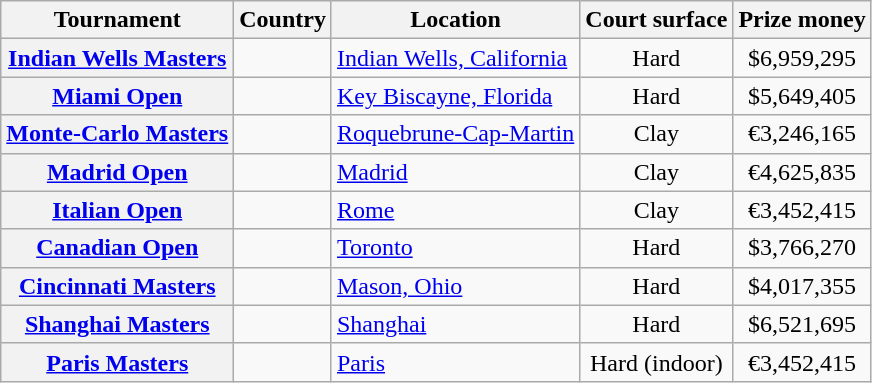<table class="wikitable plainrowheaders nowrap">
<tr>
<th scope="col">Tournament</th>
<th scope="col">Country</th>
<th scope="col">Location</th>
<th scope="col">Court surface</th>
<th scope="col">Prize money</th>
</tr>
<tr>
<th scope="row"><a href='#'>Indian Wells Masters</a></th>
<td></td>
<td><a href='#'>Indian Wells, California</a></td>
<td align="center">Hard</td>
<td align="center">$6,959,295</td>
</tr>
<tr>
<th scope="row"><a href='#'>Miami Open</a></th>
<td></td>
<td><a href='#'>Key Biscayne, Florida</a></td>
<td align="center">Hard</td>
<td align="center">$5,649,405</td>
</tr>
<tr>
<th scope="row"><a href='#'>Monte-Carlo Masters</a></th>
<td></td>
<td><a href='#'>Roquebrune-Cap-Martin</a></td>
<td align="center">Clay</td>
<td align="center">€3,246,165</td>
</tr>
<tr>
<th scope="row"><a href='#'>Madrid Open</a></th>
<td></td>
<td><a href='#'>Madrid</a></td>
<td align="center">Clay</td>
<td align="center">€4,625,835</td>
</tr>
<tr>
<th scope="row"><a href='#'>Italian Open</a></th>
<td></td>
<td><a href='#'>Rome</a></td>
<td align="center">Clay</td>
<td align="center">€3,452,415</td>
</tr>
<tr>
<th scope="row"><a href='#'>Canadian Open</a></th>
<td></td>
<td><a href='#'>Toronto</a></td>
<td align="center">Hard</td>
<td align="center">$3,766,270</td>
</tr>
<tr>
<th scope="row"><a href='#'>Cincinnati Masters</a></th>
<td></td>
<td><a href='#'>Mason, Ohio</a></td>
<td align="center">Hard</td>
<td align="center">$4,017,355</td>
</tr>
<tr>
<th scope="row"><a href='#'>Shanghai Masters</a></th>
<td></td>
<td><a href='#'>Shanghai</a></td>
<td align="center">Hard</td>
<td align="center">$6,521,695</td>
</tr>
<tr>
<th scope="row"><a href='#'>Paris Masters</a></th>
<td></td>
<td><a href='#'>Paris</a></td>
<td align="center">Hard (indoor)</td>
<td align="center">€3,452,415</td>
</tr>
</table>
